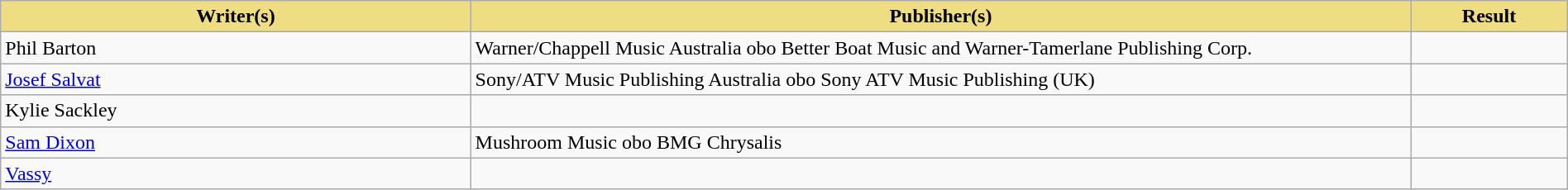<table class="wikitable" width=100%>
<tr>
<th style="width:30%;background:#EEDD82;">Writer(s)</th>
<th style="width:60%;background:#EEDD82;">Publisher(s)</th>
<th style="width:10%;background:#EEDD82;">Result</th>
</tr>
<tr>
<td>Phil Barton</td>
<td>Warner/Chappell Music Australia obo Better Boat Music and Warner-Tamerlane Publishing Corp.</td>
<td></td>
</tr>
<tr>
<td><a href='#'>Josef Salvat</a></td>
<td>Sony/ATV Music Publishing Australia obo Sony ATV Music Publishing (UK)</td>
<td></td>
</tr>
<tr>
<td>Kylie Sackley</td>
<td></td>
<td></td>
</tr>
<tr>
<td><a href='#'>Sam Dixon</a></td>
<td>Mushroom Music obo BMG Chrysalis</td>
<td></td>
</tr>
<tr>
<td><a href='#'>Vassy</a></td>
<td></td>
<td></td>
</tr>
</table>
